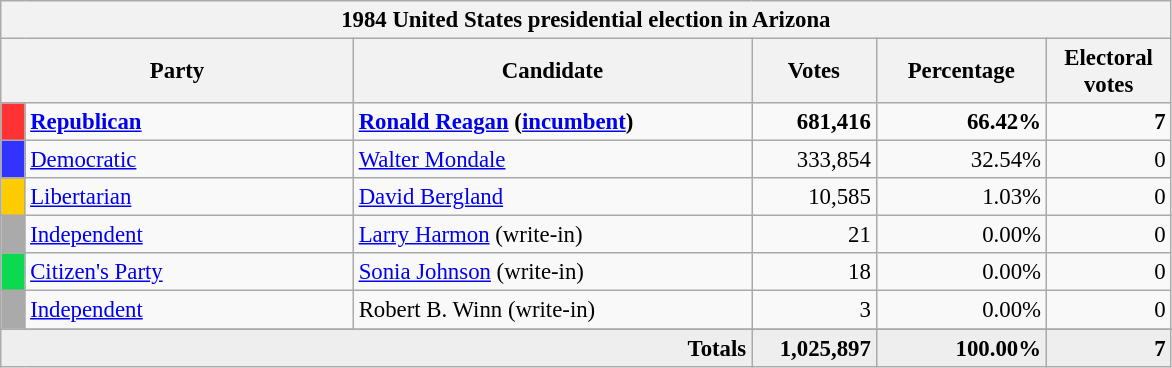<table class="wikitable" style="font-size: 95%;">
<tr>
<th colspan="6">1984 United States presidential election in Arizona</th>
</tr>
<tr>
<th colspan="2" style="width: 15em">Party</th>
<th style="width: 17em">Candidate</th>
<th style="width: 5em">Votes</th>
<th style="width: 7em">Percentage</th>
<th style="width: 5em">Electoral votes</th>
</tr>
<tr>
<th style="background:#f33; width:3px;"></th>
<td style="width: 130px"><strong><a href='#'>Republican</a></strong></td>
<td><strong><a href='#'>Ronald Reagan</a> (<a href='#'>incumbent</a>)</strong></td>
<td style="text-align:right;"><strong>681,416</strong></td>
<td style="text-align:right;"><strong>66.42%</strong></td>
<td style="text-align:right;"><strong>7</strong></td>
</tr>
<tr>
<th style="background:#33f; width:3px;"></th>
<td style="width: 130px"><a href='#'>Democratic</a></td>
<td><a href='#'>Walter Mondale</a></td>
<td style="text-align:right;">333,854</td>
<td style="text-align:right;">32.54%</td>
<td style="text-align:right;">0</td>
</tr>
<tr>
<th style="background:#FFCC00; width:3px;"></th>
<td style="width: 130px"><a href='#'>Libertarian</a></td>
<td><a href='#'>David Bergland</a></td>
<td style="text-align:right;">10,585</td>
<td style="text-align:right;">1.03%</td>
<td style="text-align:right;">0</td>
</tr>
<tr>
<th style="background: #AAAAAA; width:3px;"></th>
<td style="width: 130px"><a href='#'>Independent</a></td>
<td><a href='#'>Larry Harmon</a> (write-in)</td>
<td style="text-align:right;">21</td>
<td style="text-align:right;">0.00%</td>
<td style="text-align:right;">0</td>
</tr>
<tr>
<th style="background: #0BDA51; width:3px;"></th>
<td style="width: 130px"><a href='#'>Citizen's Party</a></td>
<td><a href='#'>Sonia Johnson</a> (write-in)</td>
<td style="text-align:right;">18</td>
<td style="text-align:right;">0.00%</td>
<td style="text-align:right;">0</td>
</tr>
<tr>
<th style="background: #AAAAAA; width:3px;"></th>
<td style="width: 130px"><a href='#'>Independent</a></td>
<td>Robert B. Winn (write-in)</td>
<td style="text-align:right;">3</td>
<td style="text-align:right;">0.00%</td>
<td style="text-align:right;">0</td>
</tr>
<tr>
</tr>
<tr style="background:#eee; text-align:right;">
<td colspan="3"><strong>Totals</strong></td>
<td><strong>1,025,897</strong></td>
<td><strong>100.00%</strong></td>
<td><strong>7</strong></td>
</tr>
</table>
